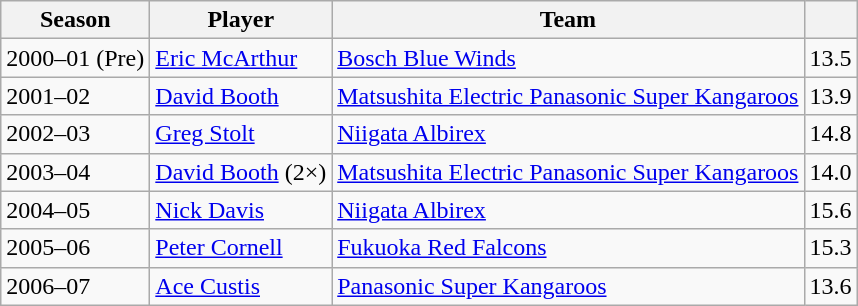<table class="wikitable sortable">
<tr>
<th>Season</th>
<th>Player</th>
<th>Team</th>
<th></th>
</tr>
<tr>
<td>2000–01 (Pre)</td>
<td> <a href='#'>Eric McArthur</a></td>
<td><a href='#'>Bosch Blue Winds</a></td>
<td>13.5</td>
</tr>
<tr>
<td>2001–02</td>
<td> <a href='#'>David Booth</a></td>
<td><a href='#'>Matsushita Electric Panasonic Super Kangaroos</a></td>
<td>13.9</td>
</tr>
<tr>
<td>2002–03</td>
<td> <a href='#'>Greg Stolt</a></td>
<td><a href='#'>Niigata Albirex</a></td>
<td>14.8</td>
</tr>
<tr>
<td>2003–04</td>
<td> <a href='#'>David Booth</a> (2×)</td>
<td><a href='#'>Matsushita Electric Panasonic Super Kangaroos</a></td>
<td>14.0</td>
</tr>
<tr>
<td>2004–05</td>
<td> <a href='#'>Nick Davis</a></td>
<td><a href='#'>Niigata Albirex</a></td>
<td>15.6</td>
</tr>
<tr>
<td>2005–06</td>
<td> <a href='#'>Peter Cornell</a></td>
<td><a href='#'>Fukuoka Red Falcons</a></td>
<td>15.3</td>
</tr>
<tr>
<td>2006–07</td>
<td> <a href='#'>Ace Custis</a></td>
<td><a href='#'>Panasonic Super Kangaroos</a></td>
<td>13.6</td>
</tr>
</table>
